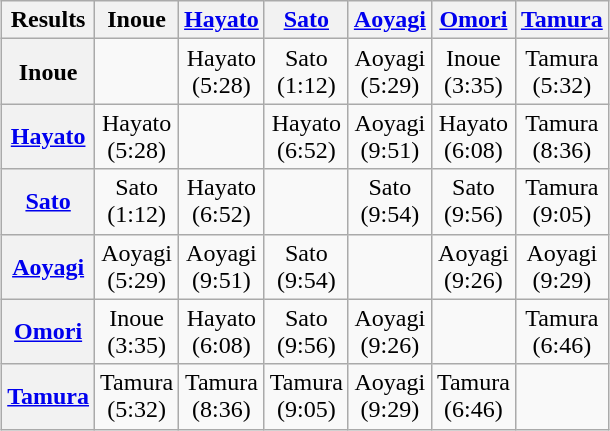<table class="wikitable" style="margin: 1em auto 1em auto;text-align:center">
<tr>
<th>Results</th>
<th>Inoue</th>
<th><a href='#'>Hayato</a></th>
<th><a href='#'>Sato</a></th>
<th><a href='#'>Aoyagi</a></th>
<th><a href='#'>Omori</a></th>
<th><a href='#'>Tamura</a></th>
</tr>
<tr>
<th>Inoue</th>
<td></td>
<td>Hayato<br>(5:28)</td>
<td>Sato<br>(1:12)</td>
<td>Aoyagi<br>(5:29)</td>
<td>Inoue<br>(3:35)</td>
<td>Tamura<br>(5:32)</td>
</tr>
<tr>
<th><a href='#'>Hayato</a></th>
<td>Hayato<br>(5:28)</td>
<td></td>
<td>Hayato<br>(6:52)</td>
<td>Aoyagi<br>(9:51)</td>
<td>Hayato<br>(6:08)</td>
<td>Tamura<br>(8:36)</td>
</tr>
<tr>
<th><a href='#'>Sato</a></th>
<td>Sato<br>(1:12)</td>
<td>Hayato<br>(6:52)</td>
<td></td>
<td>Sato<br>(9:54)</td>
<td>Sato<br>(9:56)</td>
<td>Tamura<br>(9:05)</td>
</tr>
<tr>
<th><a href='#'>Aoyagi</a></th>
<td>Aoyagi<br>(5:29)</td>
<td>Aoyagi<br>(9:51)</td>
<td>Sato<br>(9:54)</td>
<td></td>
<td>Aoyagi<br>(9:26)</td>
<td>Aoyagi<br>(9:29)</td>
</tr>
<tr>
<th><a href='#'>Omori</a></th>
<td>Inoue<br>(3:35)</td>
<td>Hayato<br>(6:08)</td>
<td>Sato<br>(9:56)</td>
<td>Aoyagi<br>(9:26)</td>
<td></td>
<td>Tamura<br>(6:46)</td>
</tr>
<tr>
<th><a href='#'>Tamura</a></th>
<td>Tamura<br>(5:32)</td>
<td>Tamura<br>(8:36)</td>
<td>Tamura<br>(9:05)</td>
<td>Aoyagi<br>(9:29)</td>
<td>Tamura<br>(6:46)</td>
<td></td>
</tr>
</table>
